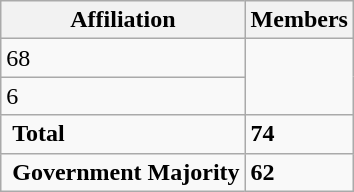<table class="wikitable">
<tr>
<th colspan="2">Affiliation</th>
<th>Members</th>
</tr>
<tr>
<td>68</td>
</tr>
<tr>
<td>6</td>
</tr>
<tr>
<td colspan="2" rowspan="1" align=left> <strong>Total</strong><br></td>
<td><strong>74</strong></td>
</tr>
<tr>
<td colspan="2" rowspan="1" align=left> <strong>Government Majority</strong><br></td>
<td><strong>62</strong></td>
</tr>
</table>
